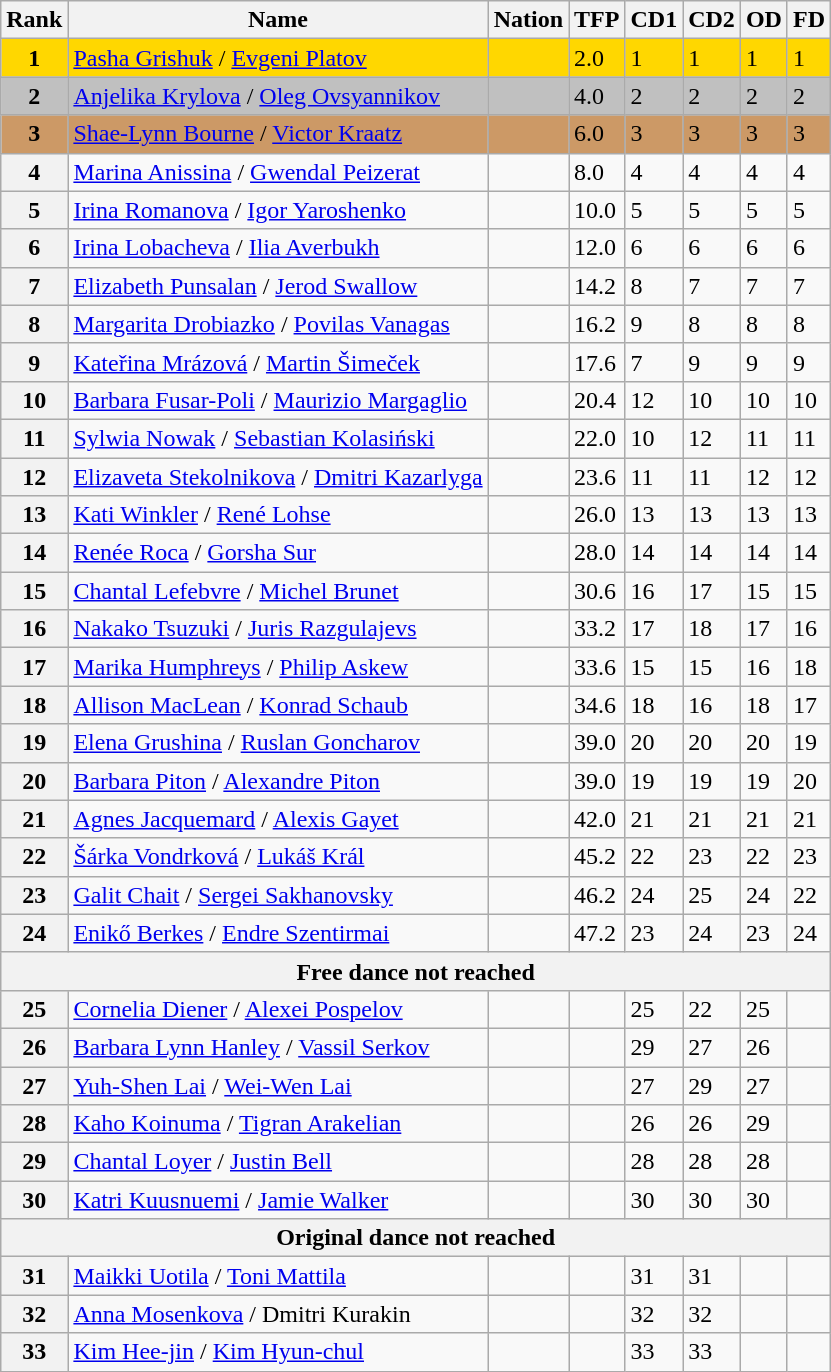<table class="wikitable">
<tr>
<th>Rank</th>
<th>Name</th>
<th>Nation</th>
<th>TFP</th>
<th>CD1</th>
<th>CD2</th>
<th>OD</th>
<th>FD</th>
</tr>
<tr style="background:gold;">
<td style="text-align:center;"><strong>1</strong></td>
<td><a href='#'>Pasha Grishuk</a> / <a href='#'>Evgeni Platov</a></td>
<td></td>
<td>2.0</td>
<td>1</td>
<td>1</td>
<td>1</td>
<td>1</td>
</tr>
<tr style="background:silver;">
<td style="text-align:center;"><strong>2</strong></td>
<td><a href='#'>Anjelika Krylova</a> / <a href='#'>Oleg Ovsyannikov</a></td>
<td></td>
<td>4.0</td>
<td>2</td>
<td>2</td>
<td>2</td>
<td>2</td>
</tr>
<tr style="background:#c96;">
<td style="text-align:center;"><strong>3</strong></td>
<td><a href='#'>Shae-Lynn Bourne</a> / <a href='#'>Victor Kraatz</a></td>
<td></td>
<td>6.0</td>
<td>3</td>
<td>3</td>
<td>3</td>
<td>3</td>
</tr>
<tr>
<th>4</th>
<td><a href='#'>Marina Anissina</a> / <a href='#'>Gwendal Peizerat</a></td>
<td></td>
<td>8.0</td>
<td>4</td>
<td>4</td>
<td>4</td>
<td>4</td>
</tr>
<tr>
<th>5</th>
<td><a href='#'>Irina Romanova</a> / <a href='#'>Igor Yaroshenko</a></td>
<td></td>
<td>10.0</td>
<td>5</td>
<td>5</td>
<td>5</td>
<td>5</td>
</tr>
<tr>
<th>6</th>
<td><a href='#'>Irina Lobacheva</a> / <a href='#'>Ilia Averbukh</a></td>
<td></td>
<td>12.0</td>
<td>6</td>
<td>6</td>
<td>6</td>
<td>6</td>
</tr>
<tr>
<th>7</th>
<td><a href='#'>Elizabeth Punsalan</a> / <a href='#'>Jerod Swallow</a></td>
<td></td>
<td>14.2</td>
<td>8</td>
<td>7</td>
<td>7</td>
<td>7</td>
</tr>
<tr>
<th>8</th>
<td><a href='#'>Margarita Drobiazko</a> / <a href='#'>Povilas Vanagas</a></td>
<td></td>
<td>16.2</td>
<td>9</td>
<td>8</td>
<td>8</td>
<td>8</td>
</tr>
<tr>
<th>9</th>
<td><a href='#'>Kateřina Mrázová</a> / <a href='#'>Martin Šimeček</a></td>
<td></td>
<td>17.6</td>
<td>7</td>
<td>9</td>
<td>9</td>
<td>9</td>
</tr>
<tr>
<th>10</th>
<td><a href='#'>Barbara Fusar-Poli</a> / <a href='#'>Maurizio Margaglio</a></td>
<td></td>
<td>20.4</td>
<td>12</td>
<td>10</td>
<td>10</td>
<td>10</td>
</tr>
<tr>
<th>11</th>
<td><a href='#'>Sylwia Nowak</a> / <a href='#'>Sebastian Kolasiński</a></td>
<td></td>
<td>22.0</td>
<td>10</td>
<td>12</td>
<td>11</td>
<td>11</td>
</tr>
<tr>
<th>12</th>
<td><a href='#'>Elizaveta Stekolnikova</a> / <a href='#'>Dmitri Kazarlyga</a></td>
<td></td>
<td>23.6</td>
<td>11</td>
<td>11</td>
<td>12</td>
<td>12</td>
</tr>
<tr>
<th>13</th>
<td><a href='#'>Kati Winkler</a> / <a href='#'>René Lohse</a></td>
<td></td>
<td>26.0</td>
<td>13</td>
<td>13</td>
<td>13</td>
<td>13</td>
</tr>
<tr>
<th>14</th>
<td><a href='#'>Renée Roca</a> / <a href='#'>Gorsha Sur</a></td>
<td></td>
<td>28.0</td>
<td>14</td>
<td>14</td>
<td>14</td>
<td>14</td>
</tr>
<tr>
<th>15</th>
<td><a href='#'>Chantal Lefebvre</a> / <a href='#'>Michel Brunet</a></td>
<td></td>
<td>30.6</td>
<td>16</td>
<td>17</td>
<td>15</td>
<td>15</td>
</tr>
<tr>
<th>16</th>
<td><a href='#'>Nakako Tsuzuki</a> / <a href='#'>Juris Razgulajevs</a></td>
<td></td>
<td>33.2</td>
<td>17</td>
<td>18</td>
<td>17</td>
<td>16</td>
</tr>
<tr>
<th>17</th>
<td><a href='#'>Marika Humphreys</a> / <a href='#'>Philip Askew</a></td>
<td></td>
<td>33.6</td>
<td>15</td>
<td>15</td>
<td>16</td>
<td>18</td>
</tr>
<tr>
<th>18</th>
<td><a href='#'>Allison MacLean</a> / <a href='#'>Konrad Schaub</a></td>
<td></td>
<td>34.6</td>
<td>18</td>
<td>16</td>
<td>18</td>
<td>17</td>
</tr>
<tr>
<th>19</th>
<td><a href='#'>Elena Grushina</a> / <a href='#'>Ruslan Goncharov</a></td>
<td></td>
<td>39.0</td>
<td>20</td>
<td>20</td>
<td>20</td>
<td>19</td>
</tr>
<tr>
<th>20</th>
<td><a href='#'>Barbara Piton</a> / <a href='#'>Alexandre Piton</a></td>
<td></td>
<td>39.0</td>
<td>19</td>
<td>19</td>
<td>19</td>
<td>20</td>
</tr>
<tr>
<th>21</th>
<td><a href='#'>Agnes Jacquemard</a> / <a href='#'>Alexis Gayet</a></td>
<td></td>
<td>42.0</td>
<td>21</td>
<td>21</td>
<td>21</td>
<td>21</td>
</tr>
<tr>
<th>22</th>
<td><a href='#'>Šárka Vondrková</a> / <a href='#'>Lukáš Král</a></td>
<td></td>
<td>45.2</td>
<td>22</td>
<td>23</td>
<td>22</td>
<td>23</td>
</tr>
<tr>
<th>23</th>
<td><a href='#'>Galit Chait</a> / <a href='#'>Sergei Sakhanovsky</a></td>
<td></td>
<td>46.2</td>
<td>24</td>
<td>25</td>
<td>24</td>
<td>22</td>
</tr>
<tr>
<th>24</th>
<td><a href='#'>Enikő Berkes</a> / <a href='#'>Endre Szentirmai</a></td>
<td></td>
<td>47.2</td>
<td>23</td>
<td>24</td>
<td>23</td>
<td>24</td>
</tr>
<tr>
<th colspan=8>Free dance not reached</th>
</tr>
<tr>
<th>25</th>
<td><a href='#'>Cornelia Diener</a> / <a href='#'>Alexei Pospelov</a></td>
<td></td>
<td></td>
<td>25</td>
<td>22</td>
<td>25</td>
<td></td>
</tr>
<tr>
<th>26</th>
<td><a href='#'>Barbara Lynn Hanley</a> / <a href='#'>Vassil Serkov</a></td>
<td></td>
<td></td>
<td>29</td>
<td>27</td>
<td>26</td>
<td></td>
</tr>
<tr>
<th>27</th>
<td><a href='#'>Yuh-Shen Lai</a> / <a href='#'>Wei-Wen Lai</a></td>
<td></td>
<td></td>
<td>27</td>
<td>29</td>
<td>27</td>
<td></td>
</tr>
<tr>
<th>28</th>
<td><a href='#'>Kaho Koinuma</a> / <a href='#'>Tigran Arakelian</a></td>
<td></td>
<td></td>
<td>26</td>
<td>26</td>
<td>29</td>
<td></td>
</tr>
<tr>
<th>29</th>
<td><a href='#'>Chantal Loyer</a> / <a href='#'>Justin Bell</a></td>
<td></td>
<td></td>
<td>28</td>
<td>28</td>
<td>28</td>
<td></td>
</tr>
<tr>
<th>30</th>
<td><a href='#'>Katri Kuusnuemi</a> / <a href='#'>Jamie Walker</a></td>
<td></td>
<td></td>
<td>30</td>
<td>30</td>
<td>30</td>
<td></td>
</tr>
<tr>
<th colspan=8>Original dance not reached</th>
</tr>
<tr>
<th>31</th>
<td><a href='#'>Maikki Uotila</a> / <a href='#'>Toni Mattila</a></td>
<td></td>
<td></td>
<td>31</td>
<td>31</td>
<td></td>
<td></td>
</tr>
<tr>
<th>32</th>
<td><a href='#'>Anna Mosenkova</a> / Dmitri Kurakin</td>
<td></td>
<td></td>
<td>32</td>
<td>32</td>
<td></td>
<td></td>
</tr>
<tr>
<th>33</th>
<td><a href='#'>Kim Hee-jin</a> / <a href='#'>Kim Hyun-chul</a></td>
<td></td>
<td></td>
<td>33</td>
<td>33</td>
<td></td>
<td></td>
</tr>
</table>
